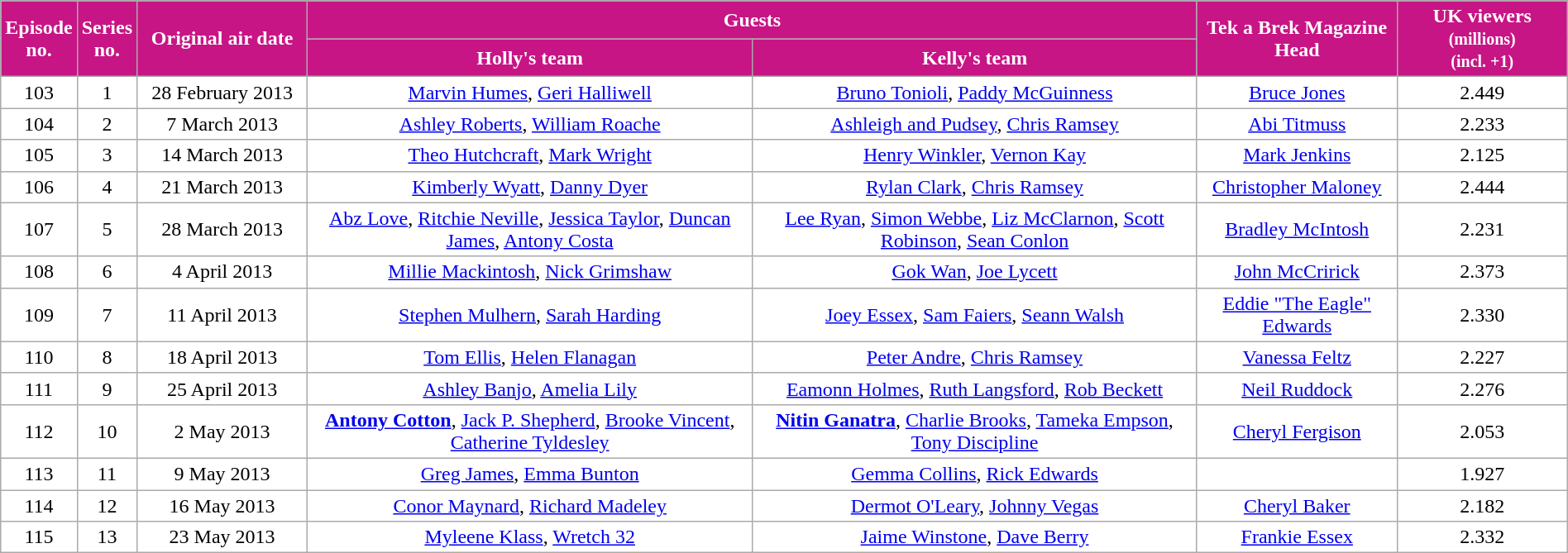<table class="wikitable" style="width:100%; background:#fff; text-align:center;">
<tr style="color:White">
<th rowspan="2" style="background:#C71585; width:20px;">Episode<br>no.</th>
<th rowspan="2" style="background:#C71585; width:20px;">Series<br>no.</th>
<th rowspan="2" style="background:#C71585; width:130px;">Original air date</th>
<th colspan="2" style="background:#C71585;">Guests</th>
<th rowspan="2" style="background:#C71585;">Tek a Brek Magazine Head</th>
<th rowspan="2" style="background:#C71585; width:130px;">UK viewers <small>(millions)</small><br><small>(incl. +1)</small></th>
</tr>
<tr style="color:White">
<th style="background:#C71585;">Holly's team</th>
<th style="background:#C71585;">Kelly's team</th>
</tr>
<tr>
<td>103</td>
<td>1</td>
<td>28 February 2013</td>
<td><a href='#'>Marvin Humes</a>, <a href='#'>Geri Halliwell</a></td>
<td><a href='#'>Bruno Tonioli</a>, <a href='#'>Paddy McGuinness</a></td>
<td><a href='#'>Bruce Jones</a></td>
<td>2.449</td>
</tr>
<tr>
<td>104</td>
<td>2</td>
<td>7 March 2013</td>
<td><a href='#'>Ashley Roberts</a>, <a href='#'>William Roache</a></td>
<td><a href='#'>Ashleigh and Pudsey</a>, <a href='#'>Chris Ramsey</a></td>
<td><a href='#'>Abi Titmuss</a></td>
<td>2.233</td>
</tr>
<tr>
<td>105</td>
<td>3</td>
<td>14 March 2013</td>
<td><a href='#'>Theo Hutchcraft</a>, <a href='#'>Mark Wright</a></td>
<td><a href='#'>Henry Winkler</a>, <a href='#'>Vernon Kay</a></td>
<td><a href='#'>Mark Jenkins</a></td>
<td>2.125</td>
</tr>
<tr>
<td>106</td>
<td>4</td>
<td>21 March 2013</td>
<td><a href='#'>Kimberly Wyatt</a>, <a href='#'>Danny Dyer</a></td>
<td><a href='#'>Rylan Clark</a>, <a href='#'>Chris Ramsey</a></td>
<td><a href='#'>Christopher Maloney</a></td>
<td>2.444</td>
</tr>
<tr>
<td>107</td>
<td>5</td>
<td>28 March 2013</td>
<td><a href='#'>Abz Love</a>, <a href='#'>Ritchie Neville</a>, <a href='#'>Jessica Taylor</a>, <a href='#'>Duncan James</a>, <a href='#'>Antony Costa</a></td>
<td><a href='#'>Lee Ryan</a>, <a href='#'>Simon Webbe</a>, <a href='#'>Liz McClarnon</a>, <a href='#'>Scott Robinson</a>, <a href='#'>Sean Conlon</a></td>
<td><a href='#'>Bradley McIntosh</a></td>
<td>2.231</td>
</tr>
<tr>
<td>108</td>
<td>6</td>
<td>4 April 2013</td>
<td><a href='#'>Millie Mackintosh</a>, <a href='#'>Nick Grimshaw</a></td>
<td><a href='#'>Gok Wan</a>, <a href='#'>Joe Lycett</a></td>
<td><a href='#'>John McCririck</a></td>
<td>2.373</td>
</tr>
<tr>
<td>109</td>
<td>7</td>
<td>11 April 2013</td>
<td><a href='#'>Stephen Mulhern</a>, <a href='#'>Sarah Harding</a></td>
<td><a href='#'>Joey Essex</a>, <a href='#'>Sam Faiers</a>, <a href='#'>Seann Walsh</a></td>
<td><a href='#'>Eddie "The Eagle" Edwards</a></td>
<td>2.330</td>
</tr>
<tr>
<td>110</td>
<td>8</td>
<td>18 April 2013</td>
<td><a href='#'>Tom Ellis</a>, <a href='#'>Helen Flanagan</a></td>
<td><a href='#'>Peter Andre</a>, <a href='#'>Chris Ramsey</a></td>
<td><a href='#'>Vanessa Feltz</a></td>
<td>2.227</td>
</tr>
<tr>
<td>111</td>
<td>9</td>
<td>25 April 2013</td>
<td><a href='#'>Ashley Banjo</a>, <a href='#'>Amelia Lily</a></td>
<td><a href='#'>Eamonn Holmes</a>, <a href='#'>Ruth Langsford</a>, <a href='#'>Rob Beckett</a></td>
<td><a href='#'>Neil Ruddock</a></td>
<td>2.276</td>
</tr>
<tr>
<td>112</td>
<td>10</td>
<td>2 May 2013</td>
<td><strong><a href='#'>Antony Cotton</a></strong>, <a href='#'>Jack P. Shepherd</a>, <a href='#'>Brooke Vincent</a>, <a href='#'>Catherine Tyldesley</a></td>
<td><strong><a href='#'>Nitin Ganatra</a></strong>, <a href='#'>Charlie Brooks</a>, <a href='#'>Tameka Empson</a>, <a href='#'>Tony Discipline</a></td>
<td><a href='#'>Cheryl Fergison</a></td>
<td>2.053</td>
</tr>
<tr>
<td>113</td>
<td>11</td>
<td>9 May 2013</td>
<td><a href='#'>Greg James</a>, <a href='#'>Emma Bunton</a></td>
<td><a href='#'>Gemma Collins</a>, <a href='#'>Rick Edwards</a></td>
<td></td>
<td>1.927</td>
</tr>
<tr>
<td>114</td>
<td>12</td>
<td>16 May 2013</td>
<td><a href='#'>Conor Maynard</a>, <a href='#'>Richard Madeley</a></td>
<td><a href='#'>Dermot O'Leary</a>, <a href='#'>Johnny Vegas</a></td>
<td><a href='#'>Cheryl Baker</a></td>
<td>2.182</td>
</tr>
<tr>
<td>115</td>
<td>13</td>
<td>23 May 2013</td>
<td><a href='#'>Myleene Klass</a>, <a href='#'>Wretch 32</a></td>
<td><a href='#'>Jaime Winstone</a>, <a href='#'>Dave Berry</a></td>
<td><a href='#'>Frankie Essex</a></td>
<td>2.332</td>
</tr>
</table>
